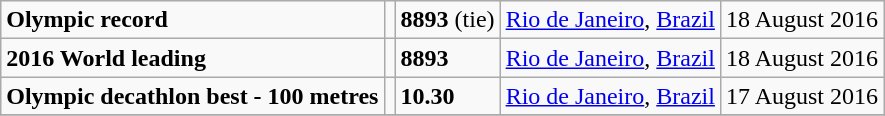<table class="wikitable">
<tr>
<td><strong>Olympic record</strong></td>
<td></td>
<td><strong>8893</strong> (tie)</td>
<td><a href='#'>Rio de Janeiro</a>, <a href='#'>Brazil</a></td>
<td>18 August 2016</td>
</tr>
<tr>
<td><strong>2016 World leading</strong></td>
<td></td>
<td><strong>8893</strong></td>
<td><a href='#'>Rio de Janeiro</a>, <a href='#'>Brazil</a></td>
<td>18 August 2016</td>
</tr>
<tr>
<td><strong>Olympic decathlon best - 100 metres</strong></td>
<td></td>
<td><strong>10.30</strong></td>
<td><a href='#'>Rio de Janeiro</a>, <a href='#'>Brazil</a></td>
<td>17 August 2016</td>
</tr>
<tr>
</tr>
</table>
